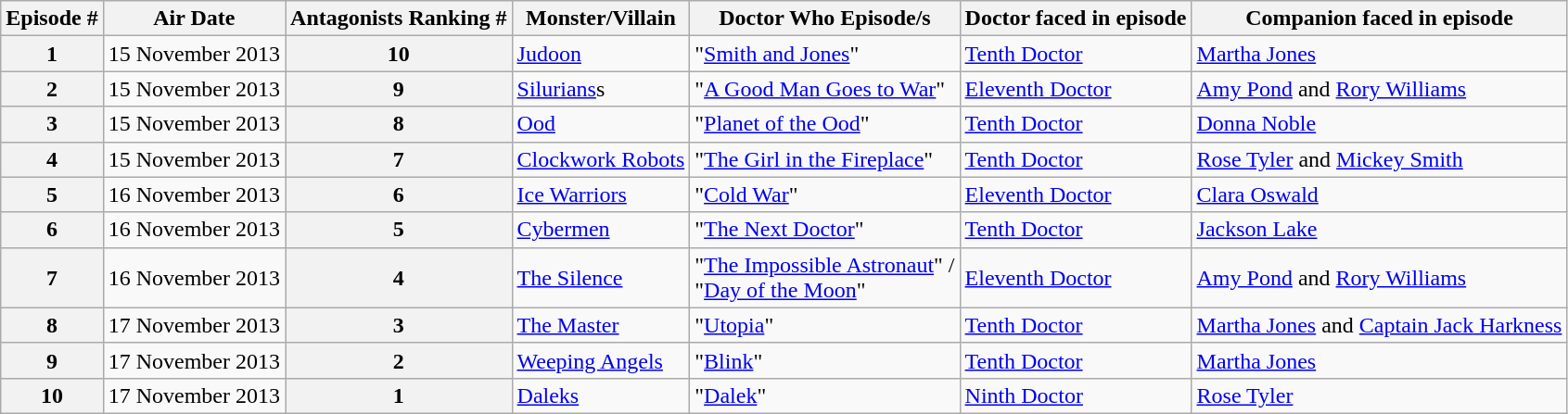<table class="wikitable">
<tr>
<th>Episode #</th>
<th>Air Date</th>
<th>Antagonists Ranking #</th>
<th>Monster/Villain</th>
<th>Doctor Who Episode/s</th>
<th>Doctor faced in episode</th>
<th>Companion faced in episode</th>
</tr>
<tr>
<th>1</th>
<td>15 November 2013</td>
<th>10</th>
<td><a href='#'>Judoon</a></td>
<td>"<a href='#'>Smith and Jones</a>"</td>
<td><a href='#'>Tenth Doctor</a></td>
<td><a href='#'>Martha Jones</a></td>
</tr>
<tr>
<th>2</th>
<td>15 November 2013</td>
<th>9</th>
<td><a href='#'>Silurians</a>s</td>
<td>"<a href='#'>A Good Man Goes to War</a>"</td>
<td><a href='#'>Eleventh Doctor</a></td>
<td><a href='#'>Amy Pond</a> and <a href='#'>Rory Williams</a></td>
</tr>
<tr>
<th>3</th>
<td>15 November 2013</td>
<th>8</th>
<td><a href='#'>Ood</a></td>
<td>"<a href='#'>Planet of the Ood</a>"</td>
<td><a href='#'>Tenth Doctor</a></td>
<td><a href='#'>Donna Noble</a></td>
</tr>
<tr>
<th>4</th>
<td>15 November 2013</td>
<th>7</th>
<td><a href='#'>Clockwork Robots</a></td>
<td>"<a href='#'>The Girl in the Fireplace</a>"</td>
<td><a href='#'>Tenth Doctor</a></td>
<td><a href='#'>Rose Tyler</a> and <a href='#'>Mickey Smith</a></td>
</tr>
<tr>
<th>5</th>
<td>16 November 2013</td>
<th>6</th>
<td><a href='#'>Ice Warriors</a></td>
<td>"<a href='#'>Cold War</a>"</td>
<td><a href='#'>Eleventh Doctor</a></td>
<td><a href='#'>Clara Oswald</a></td>
</tr>
<tr>
<th>6</th>
<td>16 November 2013</td>
<th>5</th>
<td><a href='#'>Cybermen</a></td>
<td>"<a href='#'>The Next Doctor</a>"</td>
<td><a href='#'>Tenth Doctor</a></td>
<td><a href='#'>Jackson Lake</a></td>
</tr>
<tr>
<th>7</th>
<td>16 November 2013</td>
<th>4</th>
<td><a href='#'>The Silence</a></td>
<td>"<a href='#'>The Impossible Astronaut</a>" / <br>"<a href='#'>Day of the Moon</a>"</td>
<td><a href='#'>Eleventh Doctor</a></td>
<td><a href='#'>Amy Pond</a> and <a href='#'>Rory Williams</a></td>
</tr>
<tr>
<th>8</th>
<td>17 November 2013</td>
<th>3</th>
<td><a href='#'>The Master</a></td>
<td>"<a href='#'>Utopia</a>"</td>
<td><a href='#'>Tenth Doctor</a></td>
<td><a href='#'>Martha Jones</a> and <a href='#'>Captain Jack Harkness</a></td>
</tr>
<tr>
<th>9</th>
<td>17 November 2013</td>
<th>2</th>
<td><a href='#'>Weeping Angels</a></td>
<td>"<a href='#'>Blink</a>"</td>
<td><a href='#'>Tenth Doctor</a></td>
<td><a href='#'>Martha Jones</a></td>
</tr>
<tr>
<th>10</th>
<td>17 November 2013</td>
<th>1</th>
<td><a href='#'>Daleks</a></td>
<td>"<a href='#'>Dalek</a>"</td>
<td><a href='#'>Ninth Doctor</a></td>
<td><a href='#'>Rose Tyler</a></td>
</tr>
</table>
